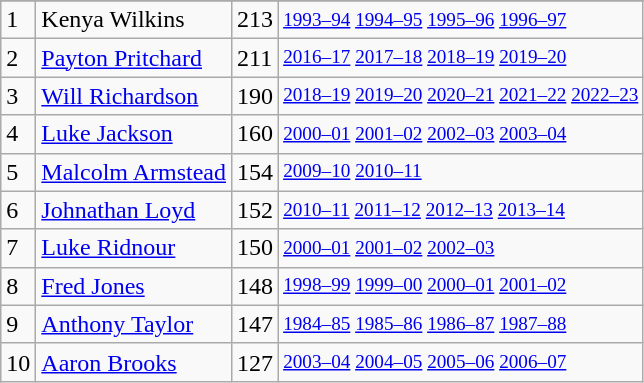<table class="wikitable">
<tr>
</tr>
<tr>
<td>1</td>
<td>Kenya Wilkins</td>
<td>213</td>
<td style="font-size:80%;"><a href='#'>1993–94</a> <a href='#'>1994–95</a> <a href='#'>1995–96</a> <a href='#'>1996–97</a></td>
</tr>
<tr>
<td>2</td>
<td><a href='#'>Payton Pritchard</a></td>
<td>211</td>
<td style="font-size:80%;"><a href='#'>2016–17</a> <a href='#'>2017–18</a> <a href='#'>2018–19</a> <a href='#'>2019–20</a></td>
</tr>
<tr>
<td>3</td>
<td><a href='#'>Will Richardson</a></td>
<td>190</td>
<td style="font-size:80%;"><a href='#'>2018–19</a> <a href='#'>2019–20</a> <a href='#'>2020–21</a> <a href='#'>2021–22</a> <a href='#'>2022–23</a></td>
</tr>
<tr>
<td>4</td>
<td><a href='#'>Luke Jackson</a></td>
<td>160</td>
<td style="font-size:80%;"><a href='#'>2000–01</a> <a href='#'>2001–02</a> <a href='#'>2002–03</a> <a href='#'>2003–04</a></td>
</tr>
<tr>
<td>5</td>
<td><a href='#'>Malcolm Armstead</a></td>
<td>154</td>
<td style="font-size:80%;"><a href='#'>2009–10</a> <a href='#'>2010–11</a></td>
</tr>
<tr>
<td>6</td>
<td><a href='#'>Johnathan Loyd</a></td>
<td>152</td>
<td style="font-size:80%;"><a href='#'>2010–11</a> <a href='#'>2011–12</a> <a href='#'>2012–13</a> <a href='#'>2013–14</a></td>
</tr>
<tr>
<td>7</td>
<td><a href='#'>Luke Ridnour</a></td>
<td>150</td>
<td style="font-size:80%;"><a href='#'>2000–01</a> <a href='#'>2001–02</a> <a href='#'>2002–03</a></td>
</tr>
<tr>
<td>8</td>
<td><a href='#'>Fred Jones</a></td>
<td>148</td>
<td style="font-size:80%;"><a href='#'>1998–99</a> <a href='#'>1999–00</a> <a href='#'>2000–01</a> <a href='#'>2001–02</a></td>
</tr>
<tr>
<td>9</td>
<td><a href='#'>Anthony Taylor</a></td>
<td>147</td>
<td style="font-size:80%;"><a href='#'>1984–85</a> <a href='#'>1985–86</a> <a href='#'>1986–87</a> <a href='#'>1987–88</a></td>
</tr>
<tr>
<td>10</td>
<td><a href='#'>Aaron Brooks</a></td>
<td>127</td>
<td style="font-size:80%;"><a href='#'>2003–04</a> <a href='#'>2004–05</a> <a href='#'>2005–06</a> <a href='#'>2006–07</a></td>
</tr>
</table>
